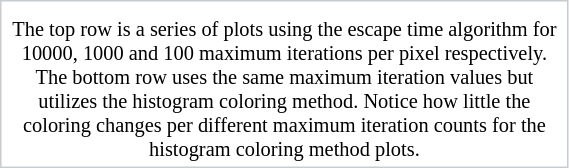<table class="floatright" style="width: 30%; border: 1px solid #c8ccd1; text-align: center; font-size:85%">
<tr>
<td></td>
<td></td>
<td></td>
</tr>
<tr>
<td></td>
<td></td>
<td></td>
</tr>
<tr>
<td rowspan=2 colspan=3 style="text-align: center;">The top row is a series of plots using the escape time algorithm for 10000, 1000 and 100 maximum iterations per pixel respectively. The bottom row uses the same maximum iteration values but utilizes the histogram coloring method. Notice how little the coloring changes per different maximum iteration counts for the histogram coloring method plots.</td>
</tr>
</table>
